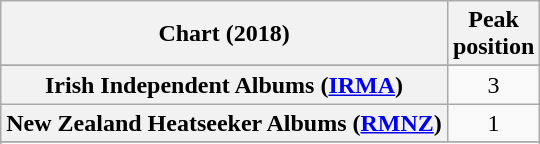<table class="wikitable sortable plainrowheaders" style="text-align:center">
<tr>
<th scope="col">Chart (2018)</th>
<th scope="col">Peak<br>position</th>
</tr>
<tr>
</tr>
<tr>
</tr>
<tr>
</tr>
<tr>
</tr>
<tr>
</tr>
<tr>
</tr>
<tr>
</tr>
<tr>
</tr>
<tr>
<th scope="row">Irish Independent Albums (<a href='#'>IRMA</a>)</th>
<td>3</td>
</tr>
<tr>
<th scope="row">New Zealand Heatseeker Albums (<a href='#'>RMNZ</a>)</th>
<td>1</td>
</tr>
<tr>
</tr>
<tr>
</tr>
<tr>
</tr>
<tr>
</tr>
<tr>
</tr>
<tr>
</tr>
<tr>
</tr>
<tr>
</tr>
<tr>
</tr>
<tr>
</tr>
</table>
